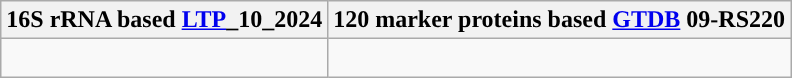<table class="wikitable">
<tr>
<th colspan=1>16S rRNA based <a href='#'>LTP</a>_10_2024</th>
<th colspan=1>120 marker proteins based <a href='#'>GTDB</a> 09-RS220</th>
</tr>
<tr>
<td style="vertical-align:top"><br></td>
<td><br></td>
</tr>
</table>
